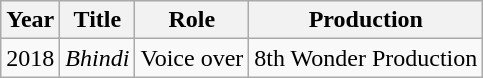<table Class="wikitable sortable">
<tr>
<th>Year</th>
<th>Title</th>
<th>Role</th>
<th>Production</th>
</tr>
<tr>
<td>2018</td>
<td><em>Bhindi</em></td>
<td>Voice over</td>
<td>8th Wonder Production</td>
</tr>
</table>
